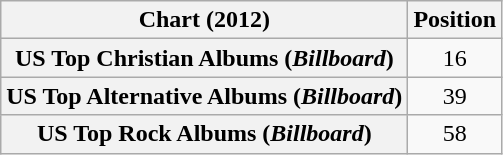<table class="wikitable sortable plainrowheaders" style="text-align:center">
<tr>
<th scope="col">Chart (2012)</th>
<th scope="col">Position</th>
</tr>
<tr>
<th scope="row">US Top Christian Albums (<em>Billboard</em>)</th>
<td>16</td>
</tr>
<tr>
<th scope="row">US Top Alternative Albums (<em>Billboard</em>)</th>
<td>39</td>
</tr>
<tr>
<th scope="row">US Top Rock Albums (<em>Billboard</em>)</th>
<td>58</td>
</tr>
</table>
